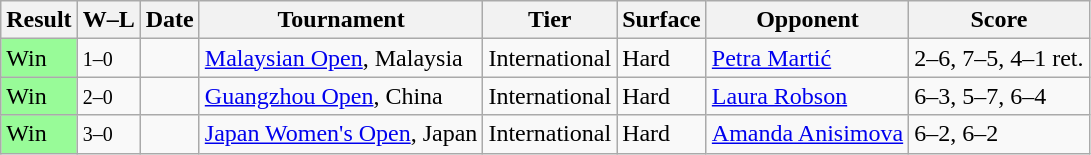<table class="sortable wikitable">
<tr>
<th>Result</th>
<th class=unsortable>W–L</th>
<th>Date</th>
<th>Tournament</th>
<th>Tier</th>
<th>Surface</th>
<th>Opponent</th>
<th class=unsortable>Score</th>
</tr>
<tr>
<td bgcolor=98fb98>Win</td>
<td><small>1–0</small></td>
<td><a href='#'></a></td>
<td><a href='#'>Malaysian Open</a>, Malaysia</td>
<td>International</td>
<td>Hard</td>
<td> <a href='#'>Petra Martić</a></td>
<td>2–6, 7–5, 4–1 ret.</td>
</tr>
<tr>
<td bgcolor=98fb98>Win</td>
<td><small>2–0</small></td>
<td><a href='#'></a></td>
<td><a href='#'>Guangzhou Open</a>, China</td>
<td>International</td>
<td>Hard</td>
<td> <a href='#'>Laura Robson</a></td>
<td>6–3, 5–7, 6–4</td>
</tr>
<tr>
<td bgcolor=98FB98>Win</td>
<td><small>3–0</small></td>
<td><a href='#'></a></td>
<td><a href='#'>Japan Women's Open</a>, Japan</td>
<td>International</td>
<td>Hard</td>
<td> <a href='#'>Amanda Anisimova</a></td>
<td>6–2, 6–2</td>
</tr>
</table>
